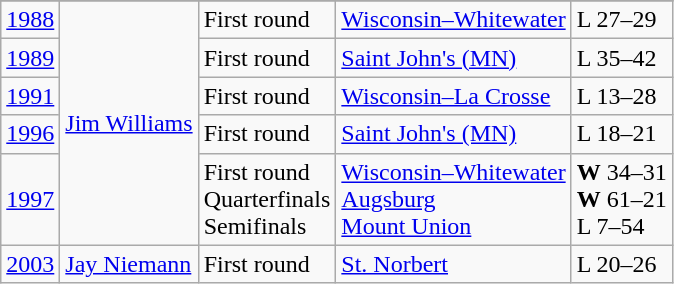<table class="wikitable">
<tr>
</tr>
<tr>
<td><a href='#'>1988</a></td>
<td rowspan=5><a href='#'>Jim Williams</a></td>
<td>First round</td>
<td><a href='#'>Wisconsin–Whitewater</a></td>
<td>L 27–29</td>
</tr>
<tr>
<td><a href='#'>1989</a></td>
<td>First round</td>
<td><a href='#'>Saint John's (MN)</a></td>
<td>L 35–42</td>
</tr>
<tr>
<td><a href='#'>1991</a></td>
<td>First round</td>
<td><a href='#'>Wisconsin–La Crosse</a></td>
<td>L 13–28</td>
</tr>
<tr>
<td><a href='#'>1996</a></td>
<td>First round</td>
<td><a href='#'>Saint John's (MN)</a></td>
<td>L 18–21</td>
</tr>
<tr>
<td><a href='#'>1997</a></td>
<td>First round<br>Quarterfinals<br>Semifinals</td>
<td><a href='#'>Wisconsin–Whitewater</a><br><a href='#'>Augsburg</a><br><a href='#'>Mount Union</a></td>
<td><strong>W</strong> 34–31<br><strong>W</strong> 61–21<br>L 7–54</td>
</tr>
<tr>
<td><a href='#'>2003</a></td>
<td><a href='#'>Jay Niemann</a></td>
<td>First round</td>
<td><a href='#'>St. Norbert</a></td>
<td>L 20–26 </td>
</tr>
</table>
